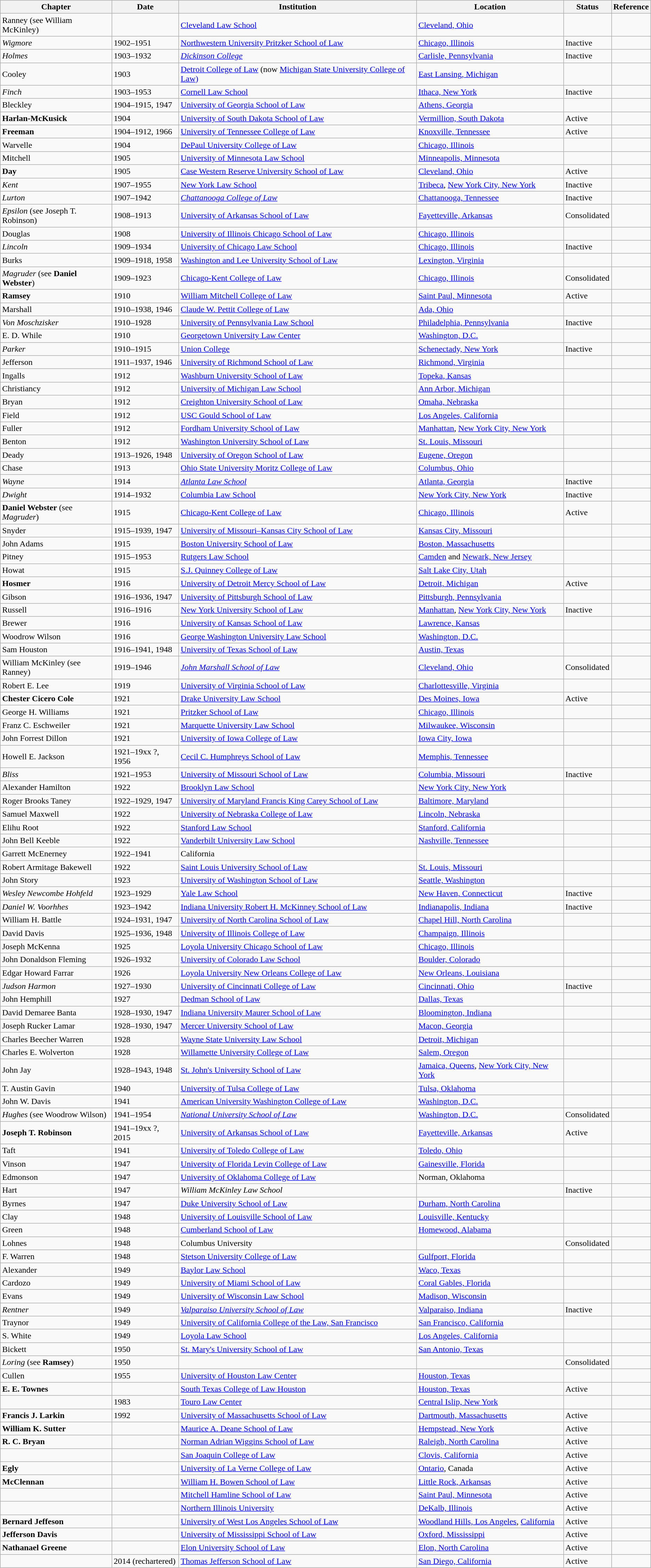<table class="sortable wikitable">
<tr>
<th>Chapter</th>
<th>Date</th>
<th>Institution</th>
<th>Location</th>
<th>Status</th>
<th>Reference</th>
</tr>
<tr>
<td>Ranney (see William McKinley)</td>
<td></td>
<td><a href='#'>Cleveland Law School</a></td>
<td><a href='#'>Cleveland, Ohio</a></td>
<td></td>
<td></td>
</tr>
<tr>
<td><em>Wigmore</em></td>
<td>1902–1951</td>
<td><a href='#'>Northwestern University Pritzker School of Law</a></td>
<td><a href='#'>Chicago, Illinois</a></td>
<td>Inactive</td>
<td></td>
</tr>
<tr>
<td><em>Holmes</em></td>
<td>1903–1932</td>
<td><em><a href='#'>Dickinson College</a></em></td>
<td><a href='#'>Carlisle, Pennsylvania</a></td>
<td>Inactive</td>
<td></td>
</tr>
<tr>
<td>Cooley</td>
<td>1903</td>
<td><a href='#'>Detroit College of Law</a> (now <a href='#'>Michigan State University College of Law)</a></td>
<td><a href='#'>East Lansing, Michigan</a></td>
<td></td>
<td></td>
</tr>
<tr>
<td><em>Finch</em></td>
<td>1903–1953</td>
<td><a href='#'>Cornell Law School</a></td>
<td><a href='#'>Ithaca, New York</a></td>
<td>Inactive</td>
<td></td>
</tr>
<tr>
<td>Bleckley</td>
<td>1904–1915, 1947</td>
<td><a href='#'>University of Georgia School of Law</a></td>
<td><a href='#'>Athens, Georgia</a></td>
<td></td>
<td></td>
</tr>
<tr>
<td><strong>Harlan-McKusick</strong></td>
<td>1904</td>
<td><a href='#'>University of South Dakota School of Law</a></td>
<td><a href='#'>Vermillion, South Dakota</a></td>
<td>Active</td>
<td></td>
</tr>
<tr>
<td><strong>Freeman</strong></td>
<td>1904–1912, 1966</td>
<td><a href='#'>University of Tennessee College of Law</a></td>
<td><a href='#'>Knoxville, Tennessee</a></td>
<td>Active</td>
<td></td>
</tr>
<tr>
<td>Warvelle</td>
<td>1904</td>
<td><a href='#'>DePaul University College of Law</a></td>
<td><a href='#'>Chicago, Illinois</a></td>
<td></td>
<td></td>
</tr>
<tr>
<td>Mitchell</td>
<td>1905</td>
<td><a href='#'>University of Minnesota Law School</a></td>
<td><a href='#'>Minneapolis, Minnesota</a></td>
<td></td>
<td></td>
</tr>
<tr>
<td><strong>Day</strong></td>
<td>1905</td>
<td><a href='#'>Case Western Reserve University School of Law</a></td>
<td><a href='#'>Cleveland, Ohio</a></td>
<td>Active</td>
<td></td>
</tr>
<tr>
<td><em>Kent</em></td>
<td>1907–1955</td>
<td><a href='#'>New York Law School</a></td>
<td><a href='#'>Tribeca</a>, <a href='#'>New York City, New York</a></td>
<td>Inactive</td>
<td></td>
</tr>
<tr>
<td><em>Lurton</em></td>
<td>1907–1942</td>
<td><em><a href='#'>Chattanooga College of Law</a></em></td>
<td><a href='#'>Chattanooga, Tennessee</a></td>
<td>Inactive</td>
<td></td>
</tr>
<tr>
<td><em>Epsilon</em> (see Joseph T. Robinson)</td>
<td>1908–1913</td>
<td><a href='#'>University of Arkansas School of Law</a></td>
<td><a href='#'>Fayetteville, Arkansas</a></td>
<td>Consolidated</td>
<td></td>
</tr>
<tr>
<td>Douglas</td>
<td>1908</td>
<td><a href='#'>University of Illinois Chicago School of Law</a></td>
<td><a href='#'>Chicago, Illinois</a></td>
<td></td>
<td></td>
</tr>
<tr>
<td><em>Lincoln</em></td>
<td>1909–1934</td>
<td><a href='#'>University of Chicago Law School</a></td>
<td><a href='#'>Chicago, Illinois</a></td>
<td>Inactive</td>
<td></td>
</tr>
<tr>
<td>Burks</td>
<td>1909–1918, 1958</td>
<td><a href='#'>Washington and Lee University School of Law</a></td>
<td><a href='#'>Lexington, Virginia</a></td>
<td></td>
<td></td>
</tr>
<tr>
<td><em>Magruder</em> (see <strong>Daniel Webster</strong>)</td>
<td>1909–1923</td>
<td><a href='#'>Chicago-Kent College of Law</a></td>
<td><a href='#'>Chicago, Illinois</a></td>
<td>Consolidated</td>
<td></td>
</tr>
<tr>
<td><strong>Ramsey</strong></td>
<td>1910</td>
<td><a href='#'>William Mitchell College of Law</a></td>
<td><a href='#'>Saint Paul, Minnesota</a></td>
<td>Active</td>
<td></td>
</tr>
<tr>
<td>Marshall</td>
<td>1910–1938, 1946</td>
<td><a href='#'>Claude W. Pettit College of Law</a></td>
<td><a href='#'>Ada, Ohio</a></td>
<td></td>
<td></td>
</tr>
<tr>
<td><em>Von Moschzisker</em></td>
<td>1910–1928</td>
<td><a href='#'>University of Pennsylvania Law School</a></td>
<td><a href='#'>Philadelphia, Pennsylvania</a></td>
<td>Inactive</td>
<td></td>
</tr>
<tr>
<td>E. D. While</td>
<td>1910</td>
<td><a href='#'>Georgetown University Law Center</a></td>
<td><a href='#'>Washington, D.C.</a></td>
<td></td>
<td></td>
</tr>
<tr>
<td><em>Parker</em></td>
<td>1910–1915</td>
<td><a href='#'>Union College</a></td>
<td><a href='#'>Schenectady, New York</a></td>
<td>Inactive</td>
<td></td>
</tr>
<tr>
<td>Jefferson</td>
<td>1911–1937, 1946</td>
<td><a href='#'>University of Richmond School of Law</a></td>
<td><a href='#'>Richmond, Virginia</a></td>
<td></td>
<td></td>
</tr>
<tr>
<td>Ingalls</td>
<td>1912</td>
<td><a href='#'>Washburn University School of Law</a></td>
<td><a href='#'>Topeka, Kansas</a></td>
<td></td>
<td></td>
</tr>
<tr>
<td>Christiancy</td>
<td>1912</td>
<td><a href='#'>University of Michigan Law School</a></td>
<td><a href='#'>Ann Arbor, Michigan</a></td>
<td></td>
<td></td>
</tr>
<tr>
<td>Bryan</td>
<td>1912</td>
<td><a href='#'>Creighton University School of Law</a></td>
<td><a href='#'>Omaha, Nebraska</a></td>
<td></td>
<td></td>
</tr>
<tr>
<td>Field</td>
<td>1912</td>
<td><a href='#'>USC Gould School of Law</a></td>
<td><a href='#'>Los Angeles, California</a></td>
<td></td>
<td></td>
</tr>
<tr>
<td>Fuller</td>
<td>1912</td>
<td><a href='#'>Fordham University School of Law</a></td>
<td><a href='#'>Manhattan</a>, <a href='#'>New York City, New York</a></td>
<td></td>
<td></td>
</tr>
<tr>
<td>Benton</td>
<td>1912</td>
<td><a href='#'>Washington University School of Law</a></td>
<td><a href='#'>St. Louis, Missouri</a></td>
<td></td>
<td></td>
</tr>
<tr>
<td>Deady</td>
<td>1913–1926, 1948</td>
<td><a href='#'>University of Oregon School of Law</a></td>
<td><a href='#'>Eugene, Oregon</a></td>
<td></td>
<td></td>
</tr>
<tr>
<td>Chase</td>
<td>1913</td>
<td><a href='#'>Ohio State University Moritz College of Law</a></td>
<td><a href='#'>Columbus, Ohio</a></td>
<td></td>
<td></td>
</tr>
<tr>
<td><em>Wayne</em></td>
<td>1914</td>
<td><em><a href='#'>Atlanta Law School</a></em></td>
<td><a href='#'>Atlanta, Georgia</a></td>
<td>Inactive</td>
<td></td>
</tr>
<tr>
<td><em>Dwight</em></td>
<td>1914–1932</td>
<td><a href='#'>Columbia Law School</a></td>
<td><a href='#'>New York City, New York</a></td>
<td>Inactive</td>
<td></td>
</tr>
<tr>
<td><strong>Daniel Webster</strong> (see <em>Magruder</em>)</td>
<td>1915</td>
<td><a href='#'>Chicago-Kent College of Law</a></td>
<td><a href='#'>Chicago, Illinois</a></td>
<td>Active</td>
<td></td>
</tr>
<tr>
<td>Snyder</td>
<td>1915–1939, 1947</td>
<td><a href='#'>University of Missouri–Kansas City School of Law</a></td>
<td><a href='#'>Kansas City, Missouri</a></td>
<td></td>
<td></td>
</tr>
<tr>
<td>John Adams</td>
<td>1915</td>
<td><a href='#'>Boston University School of Law</a></td>
<td><a href='#'>Boston, Massachusetts</a></td>
<td></td>
<td></td>
</tr>
<tr>
<td>Pitney</td>
<td>1915–1953</td>
<td><a href='#'>Rutgers Law School</a></td>
<td><a href='#'>Camden</a> and <a href='#'>Newark, New Jersey</a></td>
<td></td>
<td></td>
</tr>
<tr>
<td>Howat</td>
<td>1915</td>
<td><a href='#'>S.J. Quinney College of Law</a></td>
<td><a href='#'>Salt Lake City, Utah</a></td>
<td></td>
<td></td>
</tr>
<tr>
<td><strong>Hosmer</strong></td>
<td>1916</td>
<td><a href='#'>University of Detroit Mercy School of Law</a></td>
<td><a href='#'>Detroit, Michigan</a></td>
<td>Active</td>
<td></td>
</tr>
<tr>
<td>Gibson</td>
<td>1916–1936, 1947</td>
<td><a href='#'>University of Pittsburgh School of Law</a></td>
<td><a href='#'>Pittsburgh, Pennsylvania</a></td>
<td></td>
<td></td>
</tr>
<tr>
<td>Russell</td>
<td>1916–1916</td>
<td><a href='#'>New York University School of Law</a></td>
<td><a href='#'>Manhattan</a>, <a href='#'>New York City, New York</a></td>
<td>Inactive</td>
<td></td>
</tr>
<tr>
<td>Brewer</td>
<td>1916</td>
<td><a href='#'>University of Kansas School of Law</a></td>
<td><a href='#'>Lawrence, Kansas</a></td>
<td></td>
<td></td>
</tr>
<tr>
<td>Woodrow Wilson</td>
<td>1916</td>
<td><a href='#'>George Washington University Law School</a></td>
<td><a href='#'>Washington, D.C.</a></td>
<td></td>
<td></td>
</tr>
<tr>
<td>Sam Houston</td>
<td>1916–1941, 1948</td>
<td><a href='#'>University of Texas School of Law</a></td>
<td><a href='#'>Austin, Texas</a></td>
<td></td>
<td></td>
</tr>
<tr>
<td>William McKinley (see Ranney)</td>
<td>1919–1946</td>
<td><em><a href='#'>John Marshall School of Law</a></em></td>
<td><a href='#'>Cleveland, Ohio</a></td>
<td>Consolidated</td>
<td></td>
</tr>
<tr>
<td>Robert E. Lee</td>
<td>1919</td>
<td><a href='#'>University of Virginia School of Law</a></td>
<td><a href='#'>Charlottesville, Virginia</a></td>
<td></td>
<td></td>
</tr>
<tr>
<td><strong>Chester Cicero Cole</strong></td>
<td>1921</td>
<td><a href='#'>Drake University Law School</a></td>
<td><a href='#'>Des Moines, Iowa</a></td>
<td>Active</td>
<td></td>
</tr>
<tr>
<td>George H. Williams</td>
<td>1921</td>
<td><a href='#'>Pritzker School of Law</a></td>
<td><a href='#'>Chicago, Illinois</a></td>
<td></td>
<td></td>
</tr>
<tr>
<td>Franz C. Eschweiler</td>
<td>1921</td>
<td><a href='#'>Marquette University Law School</a></td>
<td><a href='#'>Milwaukee, Wisconsin</a></td>
<td></td>
<td></td>
</tr>
<tr>
<td>John Forrest Dillon</td>
<td>1921</td>
<td><a href='#'>University of Iowa College of Law</a></td>
<td><a href='#'>Iowa City, Iowa</a></td>
<td></td>
<td></td>
</tr>
<tr>
<td>Howell E. Jackson</td>
<td>1921–19xx ?, 1956</td>
<td><a href='#'>Cecil C. Humphreys School of Law</a></td>
<td><a href='#'>Memphis, Tennessee</a></td>
<td></td>
<td></td>
</tr>
<tr>
<td><em>Bliss</em></td>
<td>1921–1953</td>
<td><a href='#'>University of Missouri School of Law</a></td>
<td><a href='#'>Columbia, Missouri</a></td>
<td>Inactive</td>
<td></td>
</tr>
<tr>
<td>Alexander Hamilton</td>
<td>1922</td>
<td><a href='#'>Brooklyn Law School</a></td>
<td><a href='#'>New York City, New York</a></td>
<td></td>
<td></td>
</tr>
<tr>
<td>Roger Brooks Taney</td>
<td>1922–1929, 1947</td>
<td><a href='#'>University of Maryland Francis King Carey School of Law</a></td>
<td><a href='#'>Baltimore, Maryland</a></td>
<td></td>
<td></td>
</tr>
<tr>
<td>Samuel Maxwell</td>
<td>1922</td>
<td><a href='#'>University of Nebraska College of Law</a></td>
<td><a href='#'>Lincoln, Nebraska</a></td>
<td></td>
<td></td>
</tr>
<tr>
<td>Elihu Root</td>
<td>1922</td>
<td><a href='#'>Stanford Law School</a></td>
<td><a href='#'>Stanford, California</a></td>
<td></td>
<td></td>
</tr>
<tr>
<td>John Bell Keeble</td>
<td>1922</td>
<td><a href='#'>Vanderbilt University Law School</a></td>
<td><a href='#'>Nashville, Tennessee</a></td>
<td></td>
<td></td>
</tr>
<tr>
<td>Garrett McEnerney</td>
<td>1922–1941</td>
<td>California</td>
<td></td>
<td></td>
<td></td>
</tr>
<tr>
<td>Robert Armitage Bakewell</td>
<td>1922</td>
<td><a href='#'>Saint Louis University School of Law</a></td>
<td><a href='#'>St. Louis, Missouri</a></td>
<td></td>
<td></td>
</tr>
<tr>
<td>John Story</td>
<td>1923</td>
<td><a href='#'>University of Washington School of Law</a></td>
<td><a href='#'>Seattle, Washington</a></td>
<td></td>
<td></td>
</tr>
<tr>
<td><em>Wesley Newcombe Hohfeld</em></td>
<td>1923–1929</td>
<td><a href='#'>Yale Law School</a></td>
<td><a href='#'>New Haven, Connecticut</a></td>
<td>Inactive</td>
<td></td>
</tr>
<tr>
<td><em>Daniel W. Voorhhes</em></td>
<td>1923–1942</td>
<td><a href='#'>Indiana University Robert H. McKinney School of Law</a></td>
<td><a href='#'>Indianapolis, Indiana</a></td>
<td>Inactive</td>
<td></td>
</tr>
<tr>
<td>William H. Battle</td>
<td>1924–1931, 1947</td>
<td><a href='#'>University of North Carolina School of Law</a></td>
<td><a href='#'>Chapel Hill, North Carolina</a></td>
<td></td>
<td></td>
</tr>
<tr>
<td>David Davis</td>
<td>1925–1936, 1948</td>
<td><a href='#'>University of Illinois College of Law</a></td>
<td><a href='#'>Champaign, Illinois</a></td>
<td></td>
<td></td>
</tr>
<tr>
<td>Joseph McKenna</td>
<td>1925</td>
<td><a href='#'>Loyola University Chicago School of Law</a></td>
<td><a href='#'>Chicago, Illinois</a></td>
<td></td>
<td></td>
</tr>
<tr>
<td>John Donaldson Fleming</td>
<td>1926–1932</td>
<td><a href='#'>University of Colorado Law School</a></td>
<td><a href='#'>Boulder, Colorado</a></td>
<td></td>
<td></td>
</tr>
<tr>
<td>Edgar Howard Farrar</td>
<td>1926</td>
<td><a href='#'>Loyola University New Orleans College of Law</a></td>
<td><a href='#'>New Orleans, Louisiana</a></td>
<td></td>
<td></td>
</tr>
<tr>
<td><em>Judson Harmon</em></td>
<td>1927–1930</td>
<td><a href='#'>University of Cincinnati College of Law</a></td>
<td><a href='#'>Cincinnati, Ohio</a></td>
<td>Inactive</td>
<td></td>
</tr>
<tr>
<td>John Hemphill</td>
<td>1927</td>
<td><a href='#'>Dedman School of Law</a></td>
<td><a href='#'>Dallas, Texas</a></td>
<td></td>
<td></td>
</tr>
<tr>
<td>David Demaree Banta</td>
<td>1928–1930, 1947</td>
<td><a href='#'>Indiana University Maurer School of Law</a></td>
<td><a href='#'>Bloomington, Indiana</a></td>
<td></td>
<td></td>
</tr>
<tr>
<td>Joseph Rucker Lamar</td>
<td>1928–1930, 1947</td>
<td><a href='#'>Mercer University School of Law</a></td>
<td><a href='#'>Macon, Georgia</a></td>
<td></td>
<td></td>
</tr>
<tr>
<td>Charles Beecher Warren</td>
<td>1928</td>
<td><a href='#'>Wayne State University Law School</a></td>
<td><a href='#'>Detroit, Michigan</a></td>
<td></td>
<td></td>
</tr>
<tr>
<td>Charles E. Wolverton</td>
<td>1928</td>
<td><a href='#'>Willamette University College of Law</a></td>
<td><a href='#'>Salem, Oregon</a></td>
<td></td>
<td></td>
</tr>
<tr>
<td>John Jay</td>
<td>1928–1943, 1948</td>
<td><a href='#'>St. John's University School of Law</a></td>
<td><a href='#'>Jamaica, Queens</a>, <a href='#'>New York City, New York</a></td>
<td></td>
<td></td>
</tr>
<tr>
<td>T. Austin Gavin</td>
<td>1940</td>
<td><a href='#'>University of Tulsa College of Law</a></td>
<td><a href='#'>Tulsa, Oklahoma</a></td>
<td></td>
<td></td>
</tr>
<tr>
<td>John W. Davis</td>
<td>1941</td>
<td><a href='#'>American University Washington College of Law</a></td>
<td><a href='#'>Washington, D.C.</a></td>
<td></td>
<td></td>
</tr>
<tr>
<td><em>Hughes</em> (see Woodrow Wilson)</td>
<td>1941–1954</td>
<td><em><a href='#'>National University School of Law</a></em></td>
<td><a href='#'>Washington, D.C.</a></td>
<td>Consolidated</td>
<td></td>
</tr>
<tr>
<td><strong>Joseph T. Robinson</strong></td>
<td>1941–19xx ?, 2015</td>
<td><a href='#'>University of Arkansas School of Law</a></td>
<td><a href='#'>Fayetteville, Arkansas</a></td>
<td>Active</td>
<td></td>
</tr>
<tr>
<td>Taft</td>
<td>1941</td>
<td><a href='#'>University of Toledo College of Law</a></td>
<td><a href='#'>Toledo, Ohio</a></td>
<td></td>
<td></td>
</tr>
<tr>
<td>Vinson</td>
<td>1947</td>
<td><a href='#'>University of Florida Levin College of Law</a></td>
<td><a href='#'>Gainesville, Florida</a></td>
<td></td>
<td></td>
</tr>
<tr>
<td>Edmonson</td>
<td>1947</td>
<td><a href='#'>University of Oklahoma College of Law</a></td>
<td>Norman, Oklahoma</td>
<td></td>
<td></td>
</tr>
<tr>
<td>Hart</td>
<td>1947</td>
<td><em>William McKinley Law School</em></td>
<td></td>
<td>Inactive</td>
<td></td>
</tr>
<tr>
<td>Byrnes</td>
<td>1947</td>
<td><a href='#'>Duke University School of Law</a></td>
<td><a href='#'>Durham, North Carolina</a></td>
<td></td>
<td></td>
</tr>
<tr>
<td>Clay</td>
<td>1948</td>
<td><a href='#'>University of Louisville School of Law</a></td>
<td><a href='#'>Louisville, Kentucky</a></td>
<td></td>
<td></td>
</tr>
<tr>
<td>Green</td>
<td>1948</td>
<td><a href='#'>Cumberland School of Law</a></td>
<td><a href='#'>Homewood, Alabama</a></td>
<td></td>
<td></td>
</tr>
<tr>
<td>Lohnes</td>
<td>1948</td>
<td>Columbus University</td>
<td></td>
<td>Consolidated</td>
<td></td>
</tr>
<tr>
<td>F. Warren</td>
<td>1948</td>
<td><a href='#'>Stetson University College of Law</a></td>
<td><a href='#'>Gulfport, Florida</a></td>
<td></td>
<td></td>
</tr>
<tr>
<td>Alexander</td>
<td>1949</td>
<td><a href='#'>Baylor Law School</a></td>
<td><a href='#'>Waco, Texas</a></td>
<td></td>
<td></td>
</tr>
<tr>
<td>Cardozo</td>
<td>1949</td>
<td><a href='#'>University of Miami School of Law</a></td>
<td><a href='#'>Coral Gables, Florida</a></td>
<td></td>
<td></td>
</tr>
<tr>
<td>Evans</td>
<td>1949</td>
<td><a href='#'>University of Wisconsin Law School</a></td>
<td><a href='#'>Madison, Wisconsin</a></td>
<td></td>
<td></td>
</tr>
<tr>
<td><em>Rentner</em></td>
<td>1949</td>
<td><em><a href='#'>Valparaiso University School of Law</a></em></td>
<td><a href='#'>Valparaiso, Indiana</a></td>
<td>Inactive</td>
<td></td>
</tr>
<tr>
<td>Traynor</td>
<td>1949</td>
<td><a href='#'>University of California College of the Law, San Francisco</a></td>
<td><a href='#'>San Francisco, California</a></td>
<td></td>
<td></td>
</tr>
<tr>
<td>S. White</td>
<td>1949</td>
<td><a href='#'>Loyola Law School</a></td>
<td><a href='#'>Los Angeles, California</a></td>
<td></td>
<td></td>
</tr>
<tr>
<td>Bickett</td>
<td>1950</td>
<td><a href='#'>St. Mary's University School of Law</a></td>
<td><a href='#'>San Antonio, Texas</a></td>
<td></td>
<td></td>
</tr>
<tr>
<td><em>Loring</em> (see <strong>Ramsey</strong>)</td>
<td>1950</td>
<td></td>
<td></td>
<td>Consolidated</td>
<td></td>
</tr>
<tr>
<td>Cullen</td>
<td>1955</td>
<td><a href='#'>University of Houston Law Center</a></td>
<td><a href='#'>Houston, Texas</a></td>
<td></td>
<td></td>
</tr>
<tr>
<td><strong>E. E. Townes</strong></td>
<td></td>
<td><a href='#'>South Texas College of Law Houston</a></td>
<td><a href='#'>Houston, Texas</a></td>
<td>Active</td>
<td></td>
</tr>
<tr>
<td></td>
<td>1983</td>
<td><a href='#'>Touro Law Center</a></td>
<td><a href='#'>Central Islip, New York</a></td>
<td></td>
<td></td>
</tr>
<tr>
<td><strong>Francis J. Larkin</strong></td>
<td>1992</td>
<td><a href='#'>University of Massachusetts School of Law</a></td>
<td><a href='#'>Dartmouth, Massachusetts</a></td>
<td>Active</td>
<td></td>
</tr>
<tr>
<td><strong>William K. Sutter</strong></td>
<td></td>
<td><a href='#'>Maurice A. Deane School of Law</a></td>
<td><a href='#'>Hempstead, New York</a></td>
<td>Active</td>
<td></td>
</tr>
<tr>
<td><strong>R. C. Bryan</strong></td>
<td></td>
<td><a href='#'>Norman Adrian Wiggins School of Law</a></td>
<td><a href='#'>Raleigh, North Carolina</a></td>
<td>Active</td>
<td></td>
</tr>
<tr>
<td></td>
<td></td>
<td><a href='#'>San Joaquin College of Law</a></td>
<td><a href='#'>Clovis, California</a></td>
<td>Active</td>
<td></td>
</tr>
<tr>
<td><strong>Egly</strong></td>
<td></td>
<td><a href='#'>University of La Verne College of Law</a></td>
<td><a href='#'>Ontario</a>, Canada</td>
<td>Active</td>
<td></td>
</tr>
<tr>
<td><strong>McClennan</strong></td>
<td></td>
<td><a href='#'>William H. Bowen School of Law</a></td>
<td><a href='#'>Little Rock, Arkansas</a></td>
<td>Active</td>
<td></td>
</tr>
<tr>
<td></td>
<td></td>
<td><a href='#'>Mitchell Hamline School of Law</a></td>
<td><a href='#'>Saint Paul, Minnesota</a></td>
<td>Active</td>
<td></td>
</tr>
<tr>
<td></td>
<td></td>
<td><a href='#'>Northern Illinois University</a></td>
<td><a href='#'>DeKalb, Illinois</a></td>
<td>Active</td>
<td></td>
</tr>
<tr>
<td><strong>Bernard Jeffeson</strong></td>
<td></td>
<td><a href='#'>University of West Los Angeles School of Law</a></td>
<td><a href='#'>Woodland Hills, Los Angeles</a>, <a href='#'>California</a></td>
<td>Active</td>
<td></td>
</tr>
<tr>
<td><strong>Jefferson Davis</strong></td>
<td></td>
<td><a href='#'>University of Mississippi School of Law</a></td>
<td><a href='#'>Oxford, Mississippi</a></td>
<td>Active</td>
<td></td>
</tr>
<tr>
<td><strong>Nathanael Greene</strong></td>
<td></td>
<td><a href='#'>Elon University School of Law</a></td>
<td><a href='#'>Elon, North Carolina</a></td>
<td>Active</td>
<td></td>
</tr>
<tr>
<td></td>
<td>2014 (rechartered)</td>
<td><a href='#'>Thomas Jefferson School of Law</a></td>
<td><a href='#'>San Diego, California</a></td>
<td>Active</td>
<td></td>
</tr>
</table>
